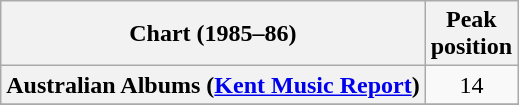<table class="wikitable sortable plainrowheaders" style="text-align:center">
<tr>
<th scope="col">Chart (1985–86)</th>
<th scope="col">Peak<br>position</th>
</tr>
<tr>
<th scope="row">Australian Albums (<a href='#'>Kent Music Report</a>)</th>
<td>14</td>
</tr>
<tr>
</tr>
<tr>
</tr>
<tr>
</tr>
<tr>
</tr>
</table>
